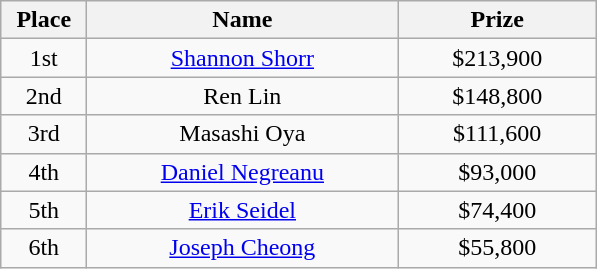<table class="wikitable">
<tr>
<th width="50">Place</th>
<th width="200">Name</th>
<th width="125">Prize</th>
</tr>
<tr>
<td align="center">1st</td>
<td align="center"> <a href='#'>Shannon Shorr</a></td>
<td align="center">$213,900</td>
</tr>
<tr>
<td align="center">2nd</td>
<td align="center"> Ren Lin</td>
<td align="center">$148,800</td>
</tr>
<tr>
<td align="center">3rd</td>
<td align="center"> Masashi Oya</td>
<td align="center">$111,600</td>
</tr>
<tr>
<td align="center">4th</td>
<td align="center"> <a href='#'>Daniel Negreanu</a></td>
<td align="center">$93,000</td>
</tr>
<tr>
<td align="center">5th</td>
<td align="center"> <a href='#'>Erik Seidel</a></td>
<td align="center">$74,400</td>
</tr>
<tr>
<td align="center">6th</td>
<td align="center"> <a href='#'>Joseph Cheong</a></td>
<td align="center">$55,800</td>
</tr>
</table>
